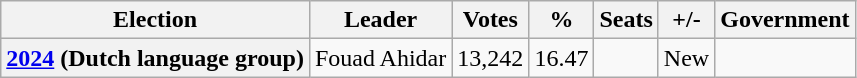<table class="wikitable" style="text-align:right;">
<tr>
<th>Election</th>
<th>Leader</th>
<th>Votes</th>
<th>%</th>
<th>Seats</th>
<th>+/-</th>
<th>Government</th>
</tr>
<tr>
<th><a href='#'>2024</a> (Dutch language group)</th>
<td>Fouad Ahidar</td>
<td>13,242</td>
<td>16.47</td>
<td></td>
<td>New</td>
<td></td>
</tr>
</table>
